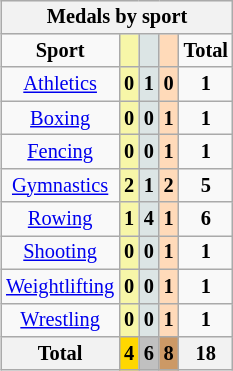<table class="wikitable" style="font-size:85%; float: right;">
<tr style="background:#efefef;">
<th colspan=5><strong>Medals by sport</strong></th>
</tr>
<tr align=center>
<td><strong>Sport</strong></td>
<td bgcolor=#f7f6a8></td>
<td bgcolor=#dce5e5></td>
<td bgcolor=#ffdab9></td>
<td><strong>Total</strong></td>
</tr>
<tr align=center>
<td><a href='#'>Athletics</a></td>
<td style="background:#F7F6A8;"><strong>0</strong></td>
<td style="background:#DCE5E5;"><strong>1</strong></td>
<td style="background:#FFDAB9;"><strong>0</strong></td>
<td><strong>1</strong></td>
</tr>
<tr align=center>
<td><a href='#'>Boxing</a></td>
<td style="background:#F7F6A8;"><strong>0</strong></td>
<td style="background:#DCE5E5;"><strong>0</strong></td>
<td style="background:#FFDAB9;"><strong>1</strong></td>
<td><strong>1</strong></td>
</tr>
<tr align=center>
<td><a href='#'>Fencing</a></td>
<td style="background:#F7F6A8;"><strong>0</strong></td>
<td style="background:#DCE5E5;"><strong>0</strong></td>
<td style="background:#FFDAB9;"><strong>1</strong></td>
<td><strong>1</strong></td>
</tr>
<tr align=center>
<td><a href='#'>Gymnastics</a></td>
<td style="background:#F7F6A8;"><strong>2</strong></td>
<td style="background:#DCE5E5;"><strong>1</strong></td>
<td style="background:#FFDAB9;"><strong>2</strong></td>
<td><strong>5</strong></td>
</tr>
<tr align=center>
<td><a href='#'>Rowing</a></td>
<td style="background:#F7F6A8;"><strong>1</strong></td>
<td style="background:#DCE5E5;"><strong>4</strong></td>
<td style="background:#FFDAB9;"><strong>1</strong></td>
<td><strong>6</strong></td>
</tr>
<tr align=center>
<td><a href='#'>Shooting</a></td>
<td style="background:#F7F6A8;"><strong>0</strong></td>
<td style="background:#DCE5E5;"><strong>0</strong></td>
<td style="background:#FFDAB9;"><strong>1</strong></td>
<td><strong>1</strong></td>
</tr>
<tr align=center>
<td><a href='#'>Weightlifting</a></td>
<td style="background:#F7F6A8;"><strong>0</strong></td>
<td style="background:#DCE5E5;"><strong>0</strong></td>
<td style="background:#FFDAB9;"><strong>1</strong></td>
<td><strong>1</strong></td>
</tr>
<tr align=center>
<td><a href='#'>Wrestling</a></td>
<td style="background:#F7F6A8;"><strong>0</strong></td>
<td style="background:#DCE5E5;"><strong>0</strong></td>
<td style="background:#FFDAB9;"><strong>1</strong></td>
<td><strong>1</strong></td>
</tr>
<tr align=center>
<th><strong>Total</strong></th>
<th style="background:gold;"><strong>4</strong></th>
<th style="background:silver;"><strong>6</strong></th>
<th style="background:#c96;"><strong>8</strong></th>
<th><strong>18</strong></th>
</tr>
</table>
